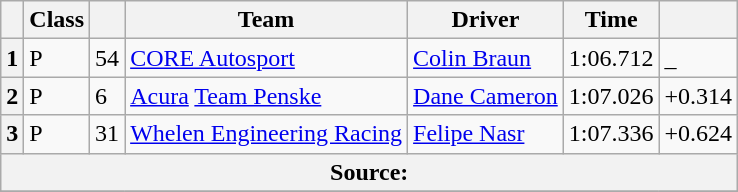<table class="wikitable">
<tr>
<th scope="col"></th>
<th scope="col">Class</th>
<th scope="col"></th>
<th scope="col">Team</th>
<th scope="col">Driver</th>
<th scope="col">Time</th>
<th scope="col"></th>
</tr>
<tr>
<th scope="row">1</th>
<td>P</td>
<td>54</td>
<td><a href='#'>CORE Autosport</a></td>
<td><a href='#'>Colin Braun</a></td>
<td>1:06.712</td>
<td>_</td>
</tr>
<tr>
<th scope="row">2</th>
<td>P</td>
<td>6</td>
<td><a href='#'>Acura</a> <a href='#'>Team Penske</a></td>
<td><a href='#'>Dane Cameron</a></td>
<td>1:07.026</td>
<td>+0.314</td>
</tr>
<tr>
<th scope="row">3</th>
<td>P</td>
<td>31</td>
<td><a href='#'>Whelen Engineering Racing</a></td>
<td><a href='#'>Felipe Nasr</a></td>
<td>1:07.336</td>
<td>+0.624</td>
</tr>
<tr>
<th colspan="7">Source:</th>
</tr>
<tr>
</tr>
</table>
